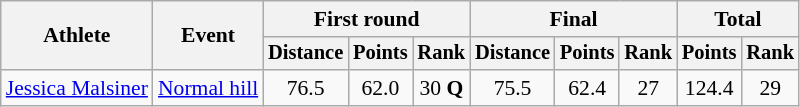<table class="wikitable" style="font-size:90%">
<tr>
<th rowspan=2>Athlete</th>
<th rowspan=2>Event</th>
<th colspan=3>First round</th>
<th colspan=3>Final</th>
<th colspan=2>Total</th>
</tr>
<tr style="font-size:95%">
<th>Distance</th>
<th>Points</th>
<th>Rank</th>
<th>Distance</th>
<th>Points</th>
<th>Rank</th>
<th>Points</th>
<th>Rank</th>
</tr>
<tr align=center>
<td align=left><a href='#'>Jessica Malsiner</a></td>
<td align=left rowspan=4><a href='#'>Normal hill</a></td>
<td>76.5</td>
<td>62.0</td>
<td>30 <strong>Q</strong></td>
<td>75.5</td>
<td>62.4</td>
<td>27</td>
<td>124.4</td>
<td>29</td>
</tr>
</table>
